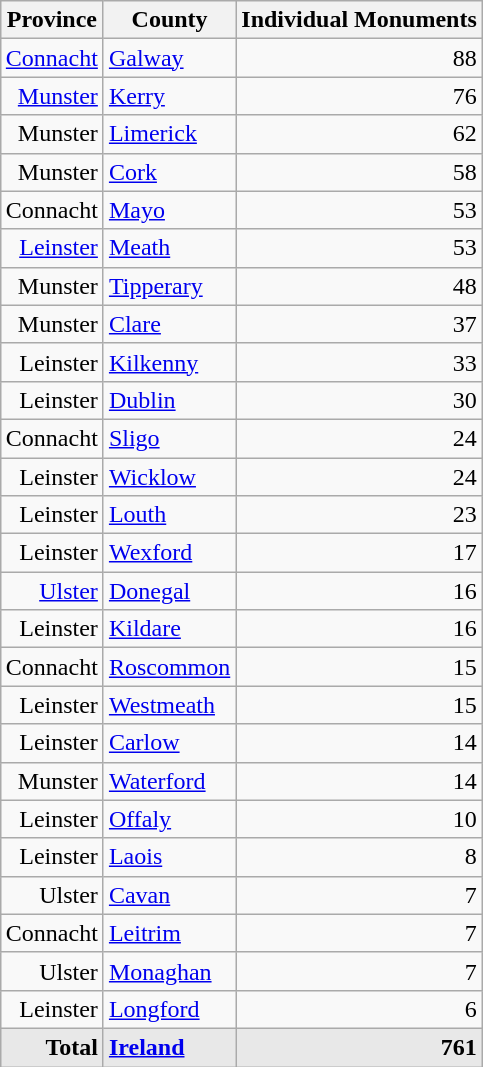<table class="wikitable sortable" align=right>
<tr>
<th>Province</th>
<th>County</th>
<th>Individual Monuments</th>
</tr>
<tr>
<td align=right><a href='#'>Connacht</a></td>
<td><a href='#'>Galway</a></td>
<td align=right>88</td>
</tr>
<tr>
<td align=right><a href='#'>Munster</a></td>
<td><a href='#'>Kerry</a></td>
<td align=right>76</td>
</tr>
<tr>
<td align=right>Munster</td>
<td><a href='#'>Limerick</a></td>
<td align=right>62</td>
</tr>
<tr>
<td align=right>Munster</td>
<td><a href='#'>Cork</a></td>
<td align=right>58</td>
</tr>
<tr>
<td align=right>Connacht</td>
<td><a href='#'>Mayo</a></td>
<td align=right>53</td>
</tr>
<tr>
<td align=right><a href='#'>Leinster</a></td>
<td><a href='#'>Meath</a></td>
<td align=right>53</td>
</tr>
<tr>
<td align=right>Munster</td>
<td><a href='#'>Tipperary</a></td>
<td align=right>48</td>
</tr>
<tr>
<td align=right>Munster</td>
<td><a href='#'>Clare</a></td>
<td align=right>37</td>
</tr>
<tr>
<td align=right>Leinster</td>
<td><a href='#'>Kilkenny</a></td>
<td align=right>33</td>
</tr>
<tr>
<td align=right>Leinster</td>
<td><a href='#'>Dublin</a></td>
<td align=right>30</td>
</tr>
<tr>
<td align=right>Connacht</td>
<td><a href='#'>Sligo</a></td>
<td align=right>24</td>
</tr>
<tr>
<td align=right>Leinster</td>
<td><a href='#'>Wicklow</a></td>
<td align=right>24</td>
</tr>
<tr>
<td align=right>Leinster</td>
<td><a href='#'>Louth</a></td>
<td align=right>23</td>
</tr>
<tr>
<td align=right>Leinster</td>
<td><a href='#'>Wexford</a></td>
<td align=right>17</td>
</tr>
<tr>
<td align=right><a href='#'>Ulster</a></td>
<td><a href='#'>Donegal</a></td>
<td align=right>16</td>
</tr>
<tr>
<td align=right>Leinster</td>
<td><a href='#'>Kildare</a></td>
<td align=right>16</td>
</tr>
<tr>
<td align=right>Connacht</td>
<td><a href='#'>Roscommon</a></td>
<td align=right>15</td>
</tr>
<tr>
<td align=right>Leinster</td>
<td><a href='#'>Westmeath</a></td>
<td align=right>15</td>
</tr>
<tr>
<td align=right>Leinster</td>
<td><a href='#'>Carlow</a></td>
<td align=right>14</td>
</tr>
<tr>
<td align=right>Munster</td>
<td><a href='#'>Waterford</a></td>
<td align=right>14</td>
</tr>
<tr>
<td align=right>Leinster</td>
<td><a href='#'>Offaly</a></td>
<td align=right>10</td>
</tr>
<tr>
<td align=right>Leinster</td>
<td><a href='#'>Laois</a></td>
<td align=right>8</td>
</tr>
<tr>
<td align=right>Ulster</td>
<td><a href='#'>Cavan</a></td>
<td align=right>7</td>
</tr>
<tr>
<td align=right>Connacht</td>
<td><a href='#'>Leitrim</a></td>
<td align=right>7</td>
</tr>
<tr>
<td align=right>Ulster</td>
<td><a href='#'>Monaghan</a></td>
<td align=right>7</td>
</tr>
<tr>
<td align=right>Leinster</td>
<td><a href='#'>Longford</a></td>
<td align=right>6</td>
</tr>
<tr class="sortbottom" style="font-weight:bold; background:rgb(232,232,232);">
<td align=right>Total</td>
<td><a href='#'>Ireland</a></td>
<td align=right>761</td>
</tr>
</table>
